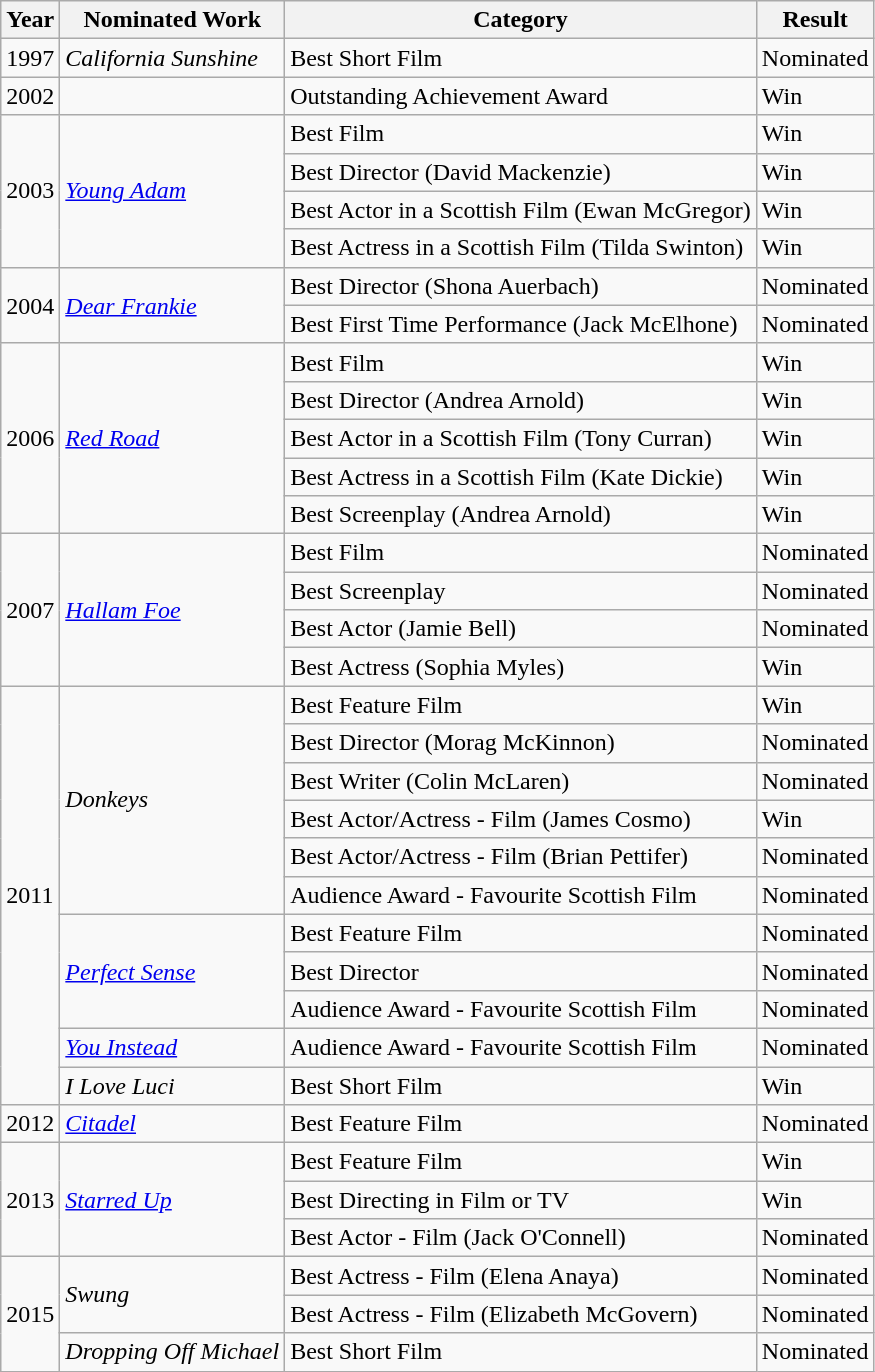<table class="wikitable">
<tr>
<th>Year</th>
<th>Nominated Work</th>
<th>Category</th>
<th>Result</th>
</tr>
<tr>
<td>1997</td>
<td><em>California Sunshine</em></td>
<td>Best Short Film</td>
<td>Nominated</td>
</tr>
<tr>
<td>2002</td>
<td></td>
<td>Outstanding Achievement Award</td>
<td>Win</td>
</tr>
<tr>
<td rowspan="4">2003</td>
<td rowspan="4"><em><a href='#'>Young Adam</a></em></td>
<td>Best Film</td>
<td>Win</td>
</tr>
<tr>
<td>Best Director (David Mackenzie)</td>
<td>Win</td>
</tr>
<tr>
<td>Best Actor in a Scottish Film (Ewan McGregor)</td>
<td>Win</td>
</tr>
<tr>
<td>Best Actress in a Scottish Film (Tilda Swinton)</td>
<td>Win</td>
</tr>
<tr>
<td rowspan="2">2004</td>
<td rowspan="2"><em><a href='#'>Dear Frankie</a></em></td>
<td>Best Director (Shona Auerbach)</td>
<td>Nominated</td>
</tr>
<tr>
<td>Best First Time Performance (Jack McElhone)</td>
<td>Nominated</td>
</tr>
<tr>
<td rowspan="5">2006</td>
<td rowspan="5"><em><a href='#'>Red Road</a></em></td>
<td>Best Film</td>
<td>Win</td>
</tr>
<tr>
<td>Best Director (Andrea Arnold)</td>
<td>Win</td>
</tr>
<tr>
<td>Best Actor in a Scottish Film (Tony Curran)</td>
<td>Win</td>
</tr>
<tr>
<td>Best Actress in a Scottish Film (Kate Dickie)</td>
<td>Win</td>
</tr>
<tr>
<td>Best Screenplay (Andrea Arnold)</td>
<td>Win</td>
</tr>
<tr>
<td rowspan="4">2007</td>
<td rowspan="4"><em><a href='#'>Hallam Foe</a></em></td>
<td>Best Film</td>
<td>Nominated</td>
</tr>
<tr>
<td>Best Screenplay</td>
<td>Nominated</td>
</tr>
<tr>
<td>Best Actor (Jamie Bell)</td>
<td>Nominated</td>
</tr>
<tr>
<td>Best Actress (Sophia Myles)</td>
<td>Win</td>
</tr>
<tr>
<td rowspan="11">2011</td>
<td rowspan="6"><em>Donkeys</em></td>
<td>Best Feature Film</td>
<td>Win</td>
</tr>
<tr>
<td>Best Director (Morag McKinnon)</td>
<td>Nominated</td>
</tr>
<tr>
<td>Best Writer (Colin McLaren)</td>
<td>Nominated</td>
</tr>
<tr>
<td>Best Actor/Actress - Film (James Cosmo)</td>
<td>Win</td>
</tr>
<tr>
<td>Best Actor/Actress - Film (Brian Pettifer)</td>
<td>Nominated</td>
</tr>
<tr>
<td>Audience Award - Favourite Scottish Film</td>
<td>Nominated</td>
</tr>
<tr>
<td rowspan="3"><em><a href='#'>Perfect Sense</a></em></td>
<td>Best Feature Film</td>
<td>Nominated</td>
</tr>
<tr>
<td>Best Director</td>
<td>Nominated</td>
</tr>
<tr>
<td>Audience Award - Favourite Scottish Film</td>
<td>Nominated</td>
</tr>
<tr>
<td><em><a href='#'>You Instead</a></em></td>
<td>Audience Award - Favourite Scottish Film</td>
<td>Nominated</td>
</tr>
<tr>
<td><em>I Love Luci</em></td>
<td>Best Short Film</td>
<td>Win</td>
</tr>
<tr>
<td>2012</td>
<td><em><a href='#'>Citadel</a></em></td>
<td>Best Feature Film</td>
<td>Nominated</td>
</tr>
<tr>
<td rowspan="3">2013</td>
<td rowspan="3"><em><a href='#'>Starred Up</a></em></td>
<td>Best Feature Film</td>
<td>Win</td>
</tr>
<tr>
<td>Best Directing in Film or TV</td>
<td>Win</td>
</tr>
<tr>
<td>Best Actor - Film (Jack O'Connell)</td>
<td>Nominated</td>
</tr>
<tr>
<td rowspan="3">2015</td>
<td rowspan="2"><em>Swung</em></td>
<td>Best Actress - Film (Elena Anaya)</td>
<td>Nominated</td>
</tr>
<tr>
<td>Best Actress - Film (Elizabeth McGovern)</td>
<td>Nominated</td>
</tr>
<tr>
<td><em>Dropping Off Michael</em></td>
<td>Best Short Film</td>
<td>Nominated</td>
</tr>
</table>
